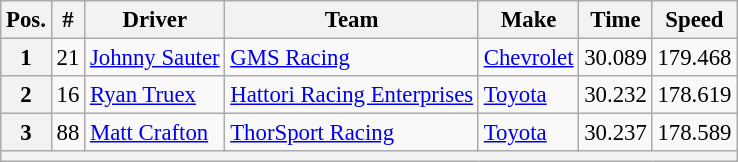<table class="wikitable" style="font-size:95%">
<tr>
<th>Pos.</th>
<th>#</th>
<th>Driver</th>
<th>Team</th>
<th>Make</th>
<th>Time</th>
<th>Speed</th>
</tr>
<tr>
<th>1</th>
<td>21</td>
<td><a href='#'>Johnny Sauter</a></td>
<td><a href='#'>GMS Racing</a></td>
<td><a href='#'>Chevrolet</a></td>
<td>30.089</td>
<td>179.468</td>
</tr>
<tr>
<th>2</th>
<td>16</td>
<td><a href='#'>Ryan Truex</a></td>
<td><a href='#'>Hattori Racing Enterprises</a></td>
<td><a href='#'>Toyota</a></td>
<td>30.232</td>
<td>178.619</td>
</tr>
<tr>
<th>3</th>
<td>88</td>
<td><a href='#'>Matt Crafton</a></td>
<td><a href='#'>ThorSport Racing</a></td>
<td><a href='#'>Toyota</a></td>
<td>30.237</td>
<td>178.589</td>
</tr>
<tr>
<th colspan="7"></th>
</tr>
</table>
